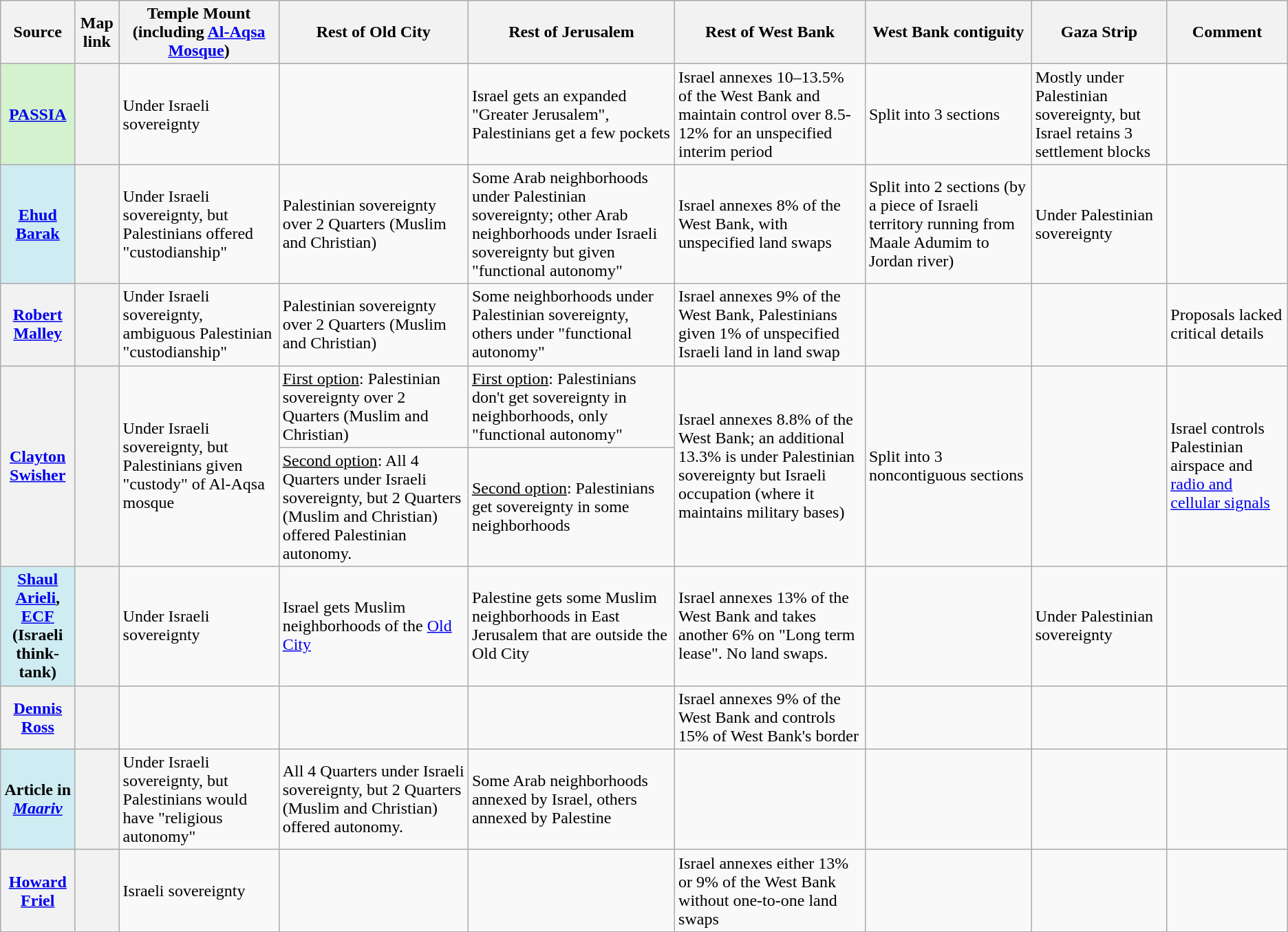<table class="wikitable">
<tr>
<th>Source</th>
<th>Map link</th>
<th>Temple Mount (including <a href='#'>Al-Aqsa Mosque</a>)</th>
<th>Rest of Old City</th>
<th>Rest of Jerusalem</th>
<th>Rest of West Bank</th>
<th>West Bank contiguity</th>
<th>Gaza Strip</th>
<th>Comment</th>
</tr>
<tr>
<th style="background: #D4F2CE;"><a href='#'>PASSIA</a></th>
<th></th>
<td>Under Israeli sovereignty</td>
<td></td>
<td>Israel gets an expanded "Greater Jerusalem", Palestinians get a few pockets</td>
<td>Israel annexes 10–13.5% of the West Bank and maintain control over 8.5-12% for an unspecified interim period</td>
<td>Split into 3 sections</td>
<td>Mostly under Palestinian sovereignty, but Israel retains 3 settlement blocks</td>
<td></td>
</tr>
<tr>
<th style="background: #CEECF2;"><a href='#'>Ehud Barak</a></th>
<th></th>
<td>Under Israeli sovereignty, but Palestinians offered "custodianship"</td>
<td>Palestinian sovereignty over 2 Quarters (Muslim and Christian)</td>
<td>Some Arab neighborhoods under Palestinian sovereignty; other Arab neighborhoods under Israeli sovereignty but given "functional autonomy"</td>
<td>Israel annexes 8% of the West Bank, with unspecified land swaps</td>
<td>Split into 2 sections (by a piece of Israeli territory running from Maale Adumim to Jordan river)</td>
<td>Under Palestinian sovereignty</td>
<td></td>
</tr>
<tr>
<th><a href='#'>Robert Malley</a></th>
<th></th>
<td>Under Israeli sovereignty, ambiguous Palestinian "custodianship"</td>
<td>Palestinian sovereignty over 2 Quarters (Muslim and Christian)</td>
<td>Some neighborhoods under Palestinian sovereignty, others under "functional autonomy"</td>
<td>Israel annexes 9% of the West Bank, Palestinians given 1% of unspecified Israeli land in land swap</td>
<td></td>
<td></td>
<td>Proposals lacked critical details</td>
</tr>
<tr>
<th rowspan=2><a href='#'>Clayton Swisher</a></th>
<th rowspan=2></th>
<td rowspan=2>Under Israeli sovereignty, but Palestinians given "custody" of Al-Aqsa mosque</td>
<td><u>First option</u>: Palestinian sovereignty over 2 Quarters (Muslim and Christian)</td>
<td><u>First option</u>: Palestinians don't get sovereignty in neighborhoods, only "functional autonomy"</td>
<td rowspan=2>Israel annexes 8.8% of the West Bank; an additional 13.3% is under Palestinian sovereignty but Israeli occupation (where it maintains military bases)</td>
<td rowspan=2>Split into 3 noncontiguous sections</td>
<td rowspan=2></td>
<td rowspan=2>Israel controls Palestinian airspace and <a href='#'>radio and cellular signals</a></td>
</tr>
<tr>
<td><u>Second option</u>: All 4 Quarters under Israeli sovereignty, but 2 Quarters (Muslim and Christian) offered Palestinian autonomy.</td>
<td><u>Second option</u>: Palestinians get sovereignty in some neighborhoods</td>
</tr>
<tr>
<th style="background: #CEECF2;"><a href='#'>Shaul Arieli</a>, <br> <a href='#'>ECF</a> <br>(Israeli think-tank)</th>
<th></th>
<td>Under Israeli sovereignty</td>
<td>Israel gets Muslim neighborhoods of the <a href='#'>Old City</a></td>
<td>Palestine gets some Muslim neighborhoods in East Jerusalem that are outside the Old City</td>
<td>Israel annexes 13% of the West Bank and takes another 6% on "Long term lease". No land swaps.</td>
<td></td>
<td>Under Palestinian sovereignty</td>
<td></td>
</tr>
<tr>
<th><a href='#'>Dennis Ross</a></th>
<th></th>
<td></td>
<td></td>
<td></td>
<td>Israel annexes 9% of the West Bank and controls 15% of West Bank's border</td>
<td></td>
<td></td>
<td></td>
</tr>
<tr>
<th style="background: #CEECF2;">Article in <em><a href='#'>Maariv</a></em></th>
<th></th>
<td>Under Israeli sovereignty, but Palestinians would have "religious autonomy"</td>
<td>All 4 Quarters under Israeli sovereignty, but 2 Quarters (Muslim and Christian) offered autonomy.</td>
<td>Some Arab neighborhoods annexed by Israel, others annexed by Palestine</td>
<td></td>
<td></td>
<td></td>
<td></td>
</tr>
<tr>
<th><a href='#'>Howard Friel</a></th>
<th></th>
<td>Israeli sovereignty</td>
<td></td>
<td></td>
<td>Israel annexes either 13% or 9% of the West Bank without one-to-one land swaps</td>
<td></td>
<td></td>
<td></td>
</tr>
</table>
